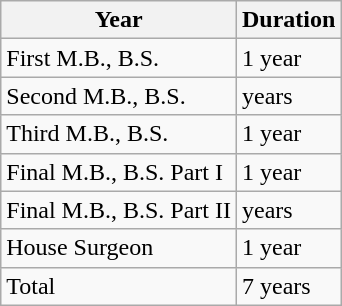<table class="wikitable">
<tr>
<th>Year</th>
<th>Duration</th>
</tr>
<tr>
<td>First M.B., B.S.</td>
<td>1 year</td>
</tr>
<tr>
<td>Second M.B., B.S.</td>
<td> years</td>
</tr>
<tr>
<td>Third M.B., B.S.</td>
<td>1 year</td>
</tr>
<tr>
<td>Final M.B., B.S. Part I</td>
<td>1 year</td>
</tr>
<tr>
<td>Final M.B., B.S. Part II</td>
<td> years</td>
</tr>
<tr>
<td>House Surgeon</td>
<td>1 year</td>
</tr>
<tr>
<td>Total</td>
<td>7 years</td>
</tr>
</table>
